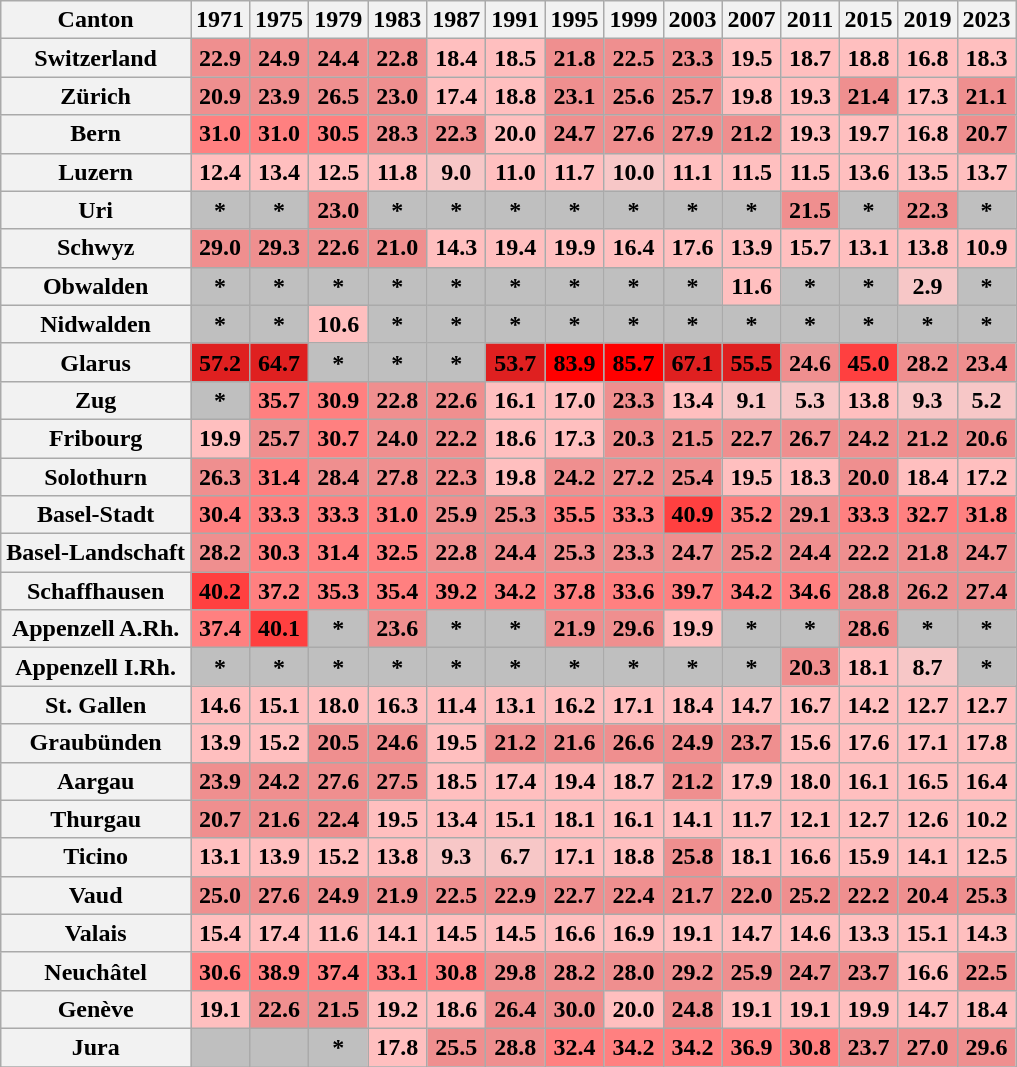<table class="wikitable" style="text-align: center">
<tr>
<th>Canton</th>
<th>1971</th>
<th>1975</th>
<th>1979</th>
<th>1983</th>
<th>1987</th>
<th>1991</th>
<th>1995</th>
<th>1999</th>
<th>2003</th>
<th>2007</th>
<th>2011</th>
<th>2015</th>
<th>2019</th>
<th>2023</th>
</tr>
<tr>
<th>Switzerland</th>
<th style="background: #EF8F8F">22.9</th>
<th style="background: #EF8F8F">24.9</th>
<th style="background: #EF8F8F">24.4</th>
<th style="background: #EF8F8F">22.8</th>
<th style="background: #FFBFBF">18.4</th>
<th style="background: #FFBFBF">18.5</th>
<th style="background: #EF8F8F">21.8</th>
<th style="background: #EF8F8F">22.5</th>
<th style="background: #EF8F8F">23.3</th>
<th style="background: #FFBFBF">19.5</th>
<th style="background: #FFBFBF">18.7</th>
<th style="background: #FFBFBF">18.8</th>
<th style="background: #FFBFBF">16.8</th>
<th style="background: #FFBFBF">18.3</th>
</tr>
<tr>
<th>Zürich</th>
<th style="background: #EF8F8F">20.9</th>
<th style="background: #EF8F8F">23.9</th>
<th style="background: #EF8F8F">26.5</th>
<th style="background: #EF8F8F">23.0</th>
<th style="background: #FFBFBF">17.4</th>
<th style="background: #FFBFBF">18.8</th>
<th style="background: #EF8F8F">23.1</th>
<th style="background: #EF8F8F">25.6</th>
<th style="background: #EF8F8F">25.7</th>
<th style="background: #FFBFBF">19.8</th>
<th style="background: #FFBFBF">19.3</th>
<th style="background: #EF8F8F">21.4</th>
<th style="background: #FFBFBF">17.3</th>
<th style="background: #EF8F8F">21.1</th>
</tr>
<tr>
<th>Bern</th>
<th style="background: #FF8080">31.0</th>
<th style="background: #FF8080">31.0</th>
<th style="background: #FF8080">30.5</th>
<th style="background: #EF8F8F">28.3</th>
<th style="background: #EF8F8F">22.3</th>
<th style="background: #FFBFBF">20.0</th>
<th style="background: #EF8F8F">24.7</th>
<th style="background: #EF8F8F">27.6</th>
<th style="background: #EF8F8F">27.9</th>
<th style="background: #EF8F8F">21.2</th>
<th style="background: #FFBFBF">19.3</th>
<th style="background: #FFBFBF">19.7</th>
<th style="background: #FFBFBF">16.8</th>
<th style="background: #EF8F8F">20.7</th>
</tr>
<tr>
<th>Luzern</th>
<th style="background: #FFBFBF">12.4</th>
<th style="background: #FFBFBF">13.4</th>
<th style="background: #FFBFBF">12.5</th>
<th style="background: #FFBFBF">11.8</th>
<th style="background: #F7C7C7">9.0</th>
<th style="background: #FFBFBF">11.0</th>
<th style="background: #FFBFBF">11.7</th>
<th style="background: #F7C7C7">10.0</th>
<th style="background: #FFBFBF">11.1</th>
<th style="background: #FFBFBF">11.5</th>
<th style="background: #FFBFBF">11.5</th>
<th style="background: #FFBFBF">13.6</th>
<th style="background: #FFBFBF">13.5</th>
<th style="background: #FFBFBF">13.7</th>
</tr>
<tr>
<th>Uri</th>
<th style="background: #BFBFBF">*</th>
<th style="background: #BFBFBF">*</th>
<th style="background: #EF8F8F">23.0</th>
<th style="background: #BFBFBF">*</th>
<th style="background: #BFBFBF">*</th>
<th style="background: #BFBFBF">*</th>
<th style="background: #BFBFBF">*</th>
<th style="background: #BFBFBF">*</th>
<th style="background: #BFBFBF">*</th>
<th style="background: #BFBFBF">*</th>
<th style="background: #EF8F8F">21.5</th>
<th style="background: #BFBFBF">*</th>
<th style="background: #EF8F8F">22.3</th>
<th style="background: #BFBFBF">*</th>
</tr>
<tr>
<th>Schwyz</th>
<th style="background: #EF8F8F">29.0</th>
<th style="background: #EF8F8F">29.3</th>
<th style="background: #EF8F8F">22.6</th>
<th style="background: #EF8F8F">21.0</th>
<th style="background: #FFBFBF">14.3</th>
<th style="background: #FFBFBF">19.4</th>
<th style="background: #FFBFBF">19.9</th>
<th style="background: #FFBFBF">16.4</th>
<th style="background: #FFBFBF">17.6</th>
<th style="background: #FFBFBF">13.9</th>
<th style="background: #FFBFBF">15.7</th>
<th style="background: #FFBFBF">13.1</th>
<th style="background: #FFBFBF">13.8</th>
<th style="background: #FFBFBF">10.9</th>
</tr>
<tr>
<th>Obwalden</th>
<th style="background: #BFBFBF">*</th>
<th style="background: #BFBFBF">*</th>
<th style="background: #BFBFBF">*</th>
<th style="background: #BFBFBF">*</th>
<th style="background: #BFBFBF">*</th>
<th style="background: #BFBFBF">*</th>
<th style="background: #BFBFBF">*</th>
<th style="background: #BFBFBF">*</th>
<th style="background: #BFBFBF">*</th>
<th style="background: #FFBFBF">11.6</th>
<th style="background: #BFBFBF">*</th>
<th style="background: #BFBFBF">*</th>
<th style="background: #F7C7C7">2.9</th>
<th style="background: #BFBFBF">*</th>
</tr>
<tr>
<th>Nidwalden</th>
<th style="background: #BFBFBF">*</th>
<th style="background: #BFBFBF">*</th>
<th style="background: #FFBFBF">10.6</th>
<th style="background: #BFBFBF">*</th>
<th style="background: #BFBFBF">*</th>
<th style="background: #BFBFBF">*</th>
<th style="background: #BFBFBF">*</th>
<th style="background: #BFBFBF">*</th>
<th style="background: #BFBFBF">*</th>
<th style="background: #BFBFBF">*</th>
<th style="background: #BFBFBF">*</th>
<th style="background: #BFBFBF">*</th>
<th style="background: #BFBFBF">*</th>
<th style="background: #BFBFBF">*</th>
</tr>
<tr>
<th>Glarus</th>
<th style="background: #DF2020">57.2</th>
<th style="background: #DF2020">64.7</th>
<th style="background: #BFBFBF">*</th>
<th style="background: #BFBFBF">*</th>
<th style="background: #BFBFBF">*</th>
<th style="background: #DF2020">53.7</th>
<th style="background: #FF0000">83.9</th>
<th style="background: #FF0000">85.7</th>
<th style="background: #DF2020">67.1</th>
<th style="background: #DF2020">55.5</th>
<th style="background: #EF8F8F">24.6</th>
<th style="background: #FF4040">45.0</th>
<th style="background: #EF8F8F">28.2</th>
<th style="background: #EF8F8F">23.4</th>
</tr>
<tr>
<th>Zug</th>
<th style="background: #BFBFBF">*</th>
<th style="background: #FF8080">35.7</th>
<th style="background: #FF8080">30.9</th>
<th style="background: #EF8F8F">22.8</th>
<th style="background: #EF8F8F">22.6</th>
<th style="background: #FFBFBF">16.1</th>
<th style="background: #FFBFBF">17.0</th>
<th style="background: #EF8F8F">23.3</th>
<th style="background: #FFBFBF">13.4</th>
<th style="background: #F7C7C7">9.1</th>
<th style="background: #F7C7C7">5.3</th>
<th style="background: #FFBFBF">13.8</th>
<th style="background: #F7C7C7">9.3</th>
<th style="background: #F7C7C7">5.2</th>
</tr>
<tr>
<th>Fribourg</th>
<th style="background: #FFBFBF">19.9</th>
<th style="background: #EF8F8F">25.7</th>
<th style="background: #FF8080">30.7</th>
<th style="background: #EF8F8F">24.0</th>
<th style="background: #EF8F8F">22.2</th>
<th style="background: #FFBFBF">18.6</th>
<th style="background: #FFBFBF">17.3</th>
<th style="background: #EF8F8F">20.3</th>
<th style="background: #EF8F8F">21.5</th>
<th style="background: #EF8F8F">22.7</th>
<th style="background: #EF8F8F">26.7</th>
<th style="background: #EF8F8F">24.2</th>
<th style="background: #EF8F8F">21.2</th>
<th style="background: #EF8F8F">20.6</th>
</tr>
<tr>
<th>Solothurn</th>
<th style="background: #EF8F8F">26.3</th>
<th style="background: #FF8080">31.4</th>
<th style="background: #EF8F8F">28.4</th>
<th style="background: #EF8F8F">27.8</th>
<th style="background: #EF8F8F">22.3</th>
<th style="background: #FFBFBF">19.8</th>
<th style="background: #EF8F8F">24.2</th>
<th style="background: #EF8F8F">27.2</th>
<th style="background: #EF8F8F">25.4</th>
<th style="background: #FFBFBF">19.5</th>
<th style="background: #FFBFBF">18.3</th>
<th style="background: #EF8F8F">20.0</th>
<th style="background: #FFBFBF">18.4</th>
<th style="background: #FFBFBF">17.2</th>
</tr>
<tr>
<th>Basel-Stadt</th>
<th style="background: #FF8080">30.4</th>
<th style="background: #FF8080">33.3</th>
<th style="background: #FF8080">33.3</th>
<th style="background: #FF8080">31.0</th>
<th style="background: #EF8F8F">25.9</th>
<th style="background: #EF8F8F">25.3</th>
<th style="background: #FF8080">35.5</th>
<th style="background: #FF8080">33.3</th>
<th style="background: #FF4040">40.9</th>
<th style="background: #FF8080">35.2</th>
<th style="background: #EF8F8F">29.1</th>
<th style="background: #FF8080">33.3</th>
<th style="background: #FF8080">32.7</th>
<th style="background: #FF8080">31.8</th>
</tr>
<tr>
<th>Basel-Landschaft</th>
<th style="background: #EF8F8F">28.2</th>
<th style="background: #FF8080">30.3</th>
<th style="background: #FF8080">31.4</th>
<th style="background: #FF8080">32.5</th>
<th style="background: #EF8F8F">22.8</th>
<th style="background: #EF8F8F">24.4</th>
<th style="background: #EF8F8F">25.3</th>
<th style="background: #EF8F8F">23.3</th>
<th style="background: #EF8F8F">24.7</th>
<th style="background: #EF8F8F">25.2</th>
<th style="background: #EF8F8F">24.4</th>
<th style="background: #EF8F8F">22.2</th>
<th style="background: #EF8F8F">21.8</th>
<th style="background: #EF8F8F">24.7</th>
</tr>
<tr>
<th>Schaffhausen</th>
<th style="background: #FF4040">40.2</th>
<th style="background: #FF8080">37.2</th>
<th style="background: #FF8080">35.3</th>
<th style="background: #FF8080">35.4</th>
<th style="background: #FF8080">39.2</th>
<th style="background: #FF8080">34.2</th>
<th style="background: #FF8080">37.8</th>
<th style="background: #FF8080">33.6</th>
<th style="background: #FF8080">39.7</th>
<th style="background: #FF8080">34.2</th>
<th style="background: #FF8080">34.6</th>
<th style="background: #EF8F8F">28.8</th>
<th style="background: #EF8F8F">26.2</th>
<th style="background: #EF8F8F">27.4</th>
</tr>
<tr>
<th>Appenzell A.Rh.</th>
<th style="background: #FF8080">37.4</th>
<th style="background: #FF4040">40.1</th>
<th style="background: #BFBFBF">*</th>
<th style="background: #EF8F8F">23.6</th>
<th style="background: #BFBFBF">*</th>
<th style="background: #BFBFBF">*</th>
<th style="background: #EF8F8F">21.9</th>
<th style="background: #EF8F8F">29.6</th>
<th style="background: #FFBFBF">19.9</th>
<th style="background: #BFBFBF">*</th>
<th style="background: #BFBFBF">*</th>
<th style="background: #EF8F8F">28.6</th>
<th style="background: #BFBFBF">*</th>
<th style="background: #BFBFBF">*</th>
</tr>
<tr>
<th>Appenzell I.Rh.</th>
<th style="background: #BFBFBF">*</th>
<th style="background: #BFBFBF">*</th>
<th style="background: #BFBFBF">*</th>
<th style="background: #BFBFBF">*</th>
<th style="background: #BFBFBF">*</th>
<th style="background: #BFBFBF">*</th>
<th style="background: #BFBFBF">*</th>
<th style="background: #BFBFBF">*</th>
<th style="background: #BFBFBF">*</th>
<th style="background: #BFBFBF">*</th>
<th style="background: #EF8F8F">20.3</th>
<th style="background: #FFBFBF">18.1</th>
<th style="background: #F7C7C7">8.7</th>
<th style="background: #BFBFBF">*</th>
</tr>
<tr>
<th>St. Gallen</th>
<th style="background: #FFBFBF">14.6</th>
<th style="background: #FFBFBF">15.1</th>
<th style="background: #FFBFBF">18.0</th>
<th style="background: #FFBFBF">16.3</th>
<th style="background: #FFBFBF">11.4</th>
<th style="background: #FFBFBF">13.1</th>
<th style="background: #FFBFBF">16.2</th>
<th style="background: #FFBFBF">17.1</th>
<th style="background: #FFBFBF">18.4</th>
<th style="background: #FFBFBF">14.7</th>
<th style="background: #FFBFBF">16.7</th>
<th style="background: #FFBFBF">14.2</th>
<th style="background: #FFBFBF">12.7</th>
<th style="background: #FFBFBF">12.7</th>
</tr>
<tr>
<th>Graubünden</th>
<th style="background: #FFBFBF">13.9</th>
<th style="background: #FFBFBF">15.2</th>
<th style="background: #EF8F8F">20.5</th>
<th style="background: #EF8F8F">24.6</th>
<th style="background: #FFBFBF">19.5</th>
<th style="background: #EF8F8F">21.2</th>
<th style="background: #EF8F8F">21.6</th>
<th style="background: #EF8F8F">26.6</th>
<th style="background: #EF8F8F">24.9</th>
<th style="background: #EF8F8F">23.7</th>
<th style="background: #FFBFBF">15.6</th>
<th style="background: #FFBFBF">17.6</th>
<th style="background: #FFBFBF">17.1</th>
<th style="background: #FFBFBF">17.8</th>
</tr>
<tr>
<th>Aargau</th>
<th style="background: #EF8F8F">23.9</th>
<th style="background: #EF8F8F">24.2</th>
<th style="background: #EF8F8F">27.6</th>
<th style="background: #EF8F8F">27.5</th>
<th style="background: #FFBFBF">18.5</th>
<th style="background: #FFBFBF">17.4</th>
<th style="background: #FFBFBF">19.4</th>
<th style="background: #FFBFBF">18.7</th>
<th style="background: #EF8F8F">21.2</th>
<th style="background: #FFBFBF">17.9</th>
<th style="background: #FFBFBF">18.0</th>
<th style="background: #FFBFBF">16.1</th>
<th style="background: #FFBFBF">16.5</th>
<th style="background: #FFBFBF">16.4</th>
</tr>
<tr>
<th>Thurgau</th>
<th style="background: #EF8F8F">20.7</th>
<th style="background: #EF8F8F">21.6</th>
<th style="background: #EF8F8F">22.4</th>
<th style="background: #FFBFBF">19.5</th>
<th style="background: #FFBFBF">13.4</th>
<th style="background: #FFBFBF">15.1</th>
<th style="background: #FFBFBF">18.1</th>
<th style="background: #FFBFBF">16.1</th>
<th style="background: #FFBFBF">14.1</th>
<th style="background: #FFBFBF">11.7</th>
<th style="background: #FFBFBF">12.1</th>
<th style="background: #FFBFBF">12.7</th>
<th style="background: #FFBFBF">12.6</th>
<th style="background: #FFBFBF">10.2</th>
</tr>
<tr>
<th>Ticino</th>
<th style="background: #FFBFBF">13.1</th>
<th style="background: #FFBFBF">13.9</th>
<th style="background: #FFBFBF">15.2</th>
<th style="background: #FFBFBF">13.8</th>
<th style="background: #F7C7C7">9.3</th>
<th style="background: #F7C7C7">6.7</th>
<th style="background: #FFBFBF">17.1</th>
<th style="background: #FFBFBF">18.8</th>
<th style="background: #EF8F8F">25.8</th>
<th style="background: #FFBFBF">18.1</th>
<th style="background: #FFBFBF">16.6</th>
<th style="background: #FFBFBF">15.9</th>
<th style="background: #FFBFBF">14.1</th>
<th style="background: #FFBFBF">12.5</th>
</tr>
<tr>
<th>Vaud</th>
<th style="background: #EF8F8F">25.0</th>
<th style="background: #EF8F8F">27.6</th>
<th style="background: #EF8F8F">24.9</th>
<th style="background: #EF8F8F">21.9</th>
<th style="background: #EF8F8F">22.5</th>
<th style="background: #EF8F8F">22.9</th>
<th style="background: #EF8F8F">22.7</th>
<th style="background: #EF8F8F">22.4</th>
<th style="background: #EF8F8F">21.7</th>
<th style="background: #EF8F8F">22.0</th>
<th style="background: #EF8F8F">25.2</th>
<th style="background: #EF8F8F">22.2</th>
<th style="background: #EF8F8F">20.4</th>
<th style="background: #EF8F8F">25.3</th>
</tr>
<tr>
<th>Valais</th>
<th style="background: #FFBFBF">15.4</th>
<th style="background: #FFBFBF">17.4</th>
<th style="background: #FFBFBF">11.6</th>
<th style="background: #FFBFBF">14.1</th>
<th style="background: #FFBFBF">14.5</th>
<th style="background: #FFBFBF">14.5</th>
<th style="background: #FFBFBF">16.6</th>
<th style="background: #FFBFBF">16.9</th>
<th style="background: #FFBFBF">19.1</th>
<th style="background: #FFBFBF">14.7</th>
<th style="background: #FFBFBF">14.6</th>
<th style="background: #FFBFBF">13.3</th>
<th style="background: #FFBFBF">15.1</th>
<th style="background: #FFBFBF">14.3</th>
</tr>
<tr>
<th>Neuchâtel</th>
<th style="background: #FF8080">30.6</th>
<th style="background: #FF8080">38.9</th>
<th style="background: #FF8080">37.4</th>
<th style="background: #FF8080">33.1</th>
<th style="background: #FF8080">30.8</th>
<th style="background: #EF8F8F">29.8</th>
<th style="background: #EF8F8F">28.2</th>
<th style="background: #EF8F8F">28.0</th>
<th style="background: #EF8F8F">29.2</th>
<th style="background: #EF8F8F">25.9</th>
<th style="background: #EF8F8F">24.7</th>
<th style="background: #EF8F8F">23.7</th>
<th style="background: #FFBFBF">16.6</th>
<th style="background: #EF8F8F">22.5</th>
</tr>
<tr>
<th>Genève</th>
<th style="background: #FFBFBF">19.1</th>
<th style="background: #EF8F8F">22.6</th>
<th style="background: #EF8F8F">21.5</th>
<th style="background: #FFBFBF">19.2</th>
<th style="background: #FFBFBF">18.6</th>
<th style="background: #EF8F8F">26.4</th>
<th style="background: #EF8F8F">30.0</th>
<th style="background: #FFBFBF">20.0</th>
<th style="background: #EF8F8F">24.8</th>
<th style="background: #FFBFBF">19.1</th>
<th style="background: #FFBFBF">19.1</th>
<th style="background: #FFBFBF">19.9</th>
<th style="background: #FFBFBF">14.7</th>
<th style="background: #FFBFBF">18.4</th>
</tr>
<tr>
<th>Jura</th>
<th style="background: #BFBFBF"></th>
<th style="background: #BFBFBF"></th>
<th style="background: #BFBFBF">*</th>
<th style="background: #FFBFBF">17.8</th>
<th style="background: #EF8F8F">25.5</th>
<th style="background: #EF8F8F">28.8</th>
<th style="background: #FF8080">32.4</th>
<th style="background: #FF8080">34.2</th>
<th style="background: #FF8080">34.2</th>
<th style="background: #FF8080">36.9</th>
<th style="background: #FF8080">30.8</th>
<th style="background: #EF8F8F">23.7</th>
<th style="background: #EF8F8F">27.0</th>
<th style="background: #EF8F8F">29.6</th>
</tr>
<tr>
</tr>
</table>
